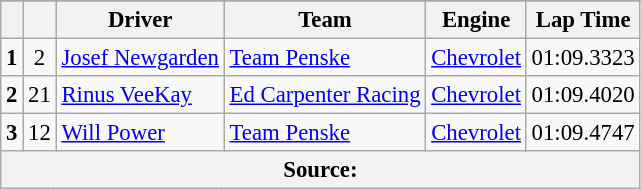<table class="wikitable" style="font-size:95%;">
<tr>
</tr>
<tr>
<th></th>
<th></th>
<th>Driver</th>
<th>Team</th>
<th>Engine</th>
<th>Lap Time</th>
</tr>
<tr>
<td style="text-align:center;"><strong>1</strong></td>
<td style="text-align:center;">2</td>
<td> <a href='#'>Josef Newgarden</a> <strong></strong></td>
<td><a href='#'>Team Penske</a></td>
<td><a href='#'>Chevrolet</a></td>
<td>01:09.3323</td>
</tr>
<tr>
<td style="text-align:center;"><strong>2</strong></td>
<td style="text-align:center;">21</td>
<td> <a href='#'>Rinus VeeKay</a></td>
<td><a href='#'>Ed Carpenter Racing</a></td>
<td><a href='#'>Chevrolet</a></td>
<td>01:09.4020</td>
</tr>
<tr>
<td style="text-align:center;"><strong>3</strong></td>
<td style="text-align:center;">12</td>
<td> <a href='#'>Will Power</a> <strong></strong></td>
<td><a href='#'>Team Penske</a></td>
<td><a href='#'>Chevrolet</a></td>
<td>01:09.4747</td>
</tr>
<tr>
<th colspan=6>Source:</th>
</tr>
</table>
